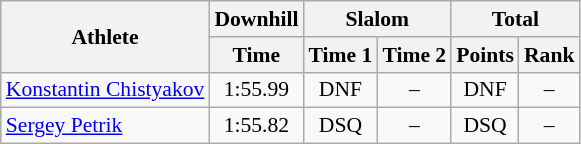<table class="wikitable" style="font-size:90%">
<tr>
<th rowspan="2">Athlete</th>
<th>Downhill</th>
<th colspan="2">Slalom</th>
<th colspan="2">Total</th>
</tr>
<tr>
<th>Time</th>
<th>Time 1</th>
<th>Time 2</th>
<th>Points</th>
<th>Rank</th>
</tr>
<tr>
<td><a href='#'>Konstantin Chistyakov</a></td>
<td align="center">1:55.99</td>
<td align="center">DNF</td>
<td align="center">–</td>
<td align="center">DNF</td>
<td align="center">–</td>
</tr>
<tr>
<td><a href='#'>Sergey Petrik</a></td>
<td align="center">1:55.82</td>
<td align="center">DSQ</td>
<td align="center">–</td>
<td align="center">DSQ</td>
<td align="center">–</td>
</tr>
</table>
